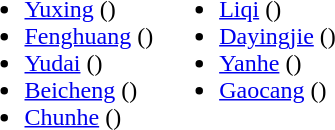<table>
<tr>
<td valign="top"><br><ul><li><a href='#'>Yuxing</a> ()</li><li><a href='#'>Fenghuang</a> ()</li><li><a href='#'>Yudai</a> ()</li><li><a href='#'>Beicheng</a> ()</li><li><a href='#'>Chunhe</a> ()</li></ul></td>
<td valign="top"><br><ul><li><a href='#'>Liqi</a> ()</li><li><a href='#'>Dayingjie</a> ()</li><li><a href='#'>Yanhe</a> ()</li><li><a href='#'>Gaocang</a> ()</li></ul></td>
</tr>
</table>
